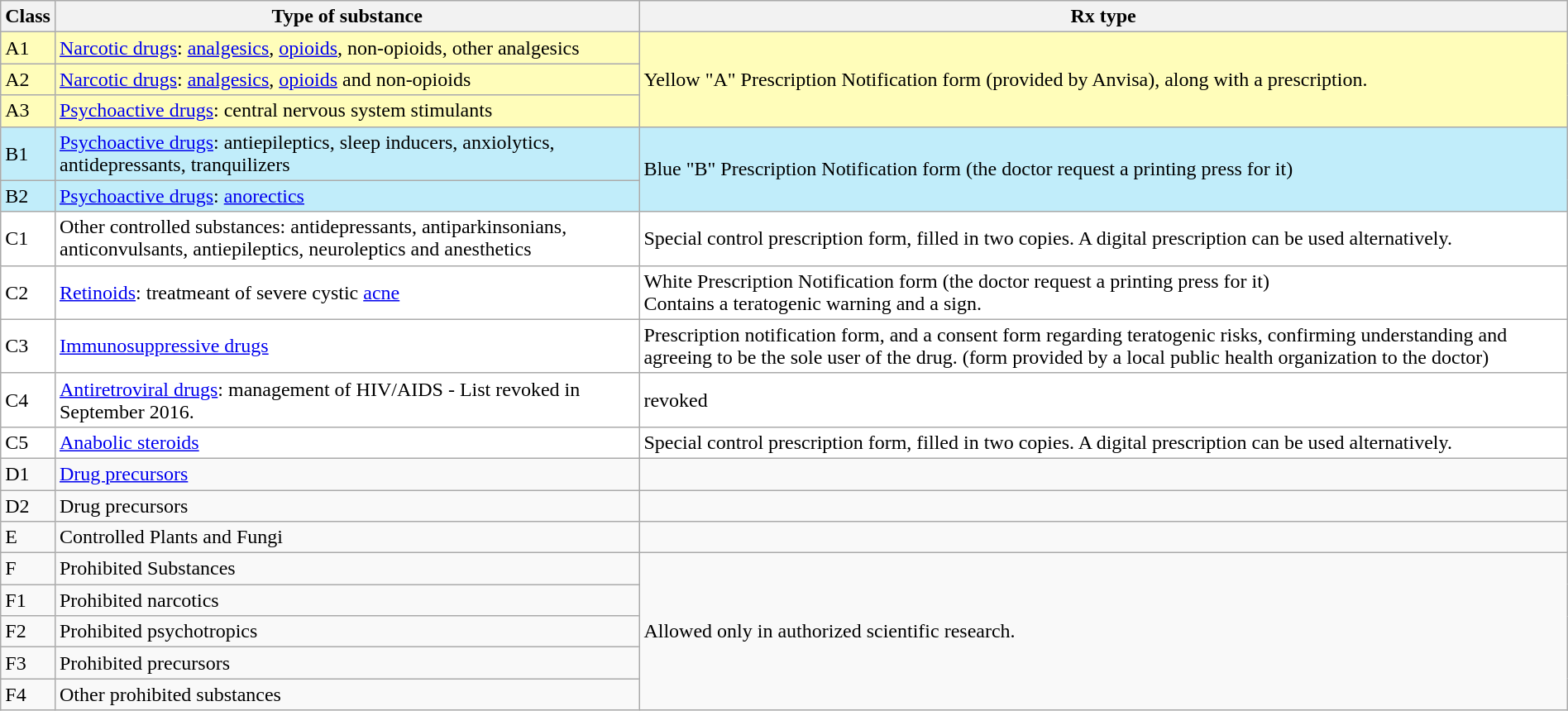<table class="wikitable" style="margin:1em auto;">
<tr>
<th>Class</th>
<th>Type of substance</th>
<th><strong>Rx type</strong></th>
</tr>
<tr style="background: #fffdba;">
<td>A1</td>
<td><a href='#'>Narcotic drugs</a>: <a href='#'>analgesics</a>, <a href='#'>opioids</a>, non-opioids, other analgesics</td>
<td rowspan="3">Yellow "A" Prescription Notification form (provided by Anvisa), along with a prescription.</td>
</tr>
<tr style="background: #fffdba;">
<td>A2</td>
<td><a href='#'>Narcotic drugs</a>: <a href='#'>analgesics</a>, <a href='#'>opioids</a> and non-opioids</td>
</tr>
<tr style="background: #fffdba;">
<td>A3</td>
<td><a href='#'>Psychoactive drugs</a>: central nervous system stimulants</td>
</tr>
<tr style="background: #c1edfa;">
<td>B1</td>
<td><a href='#'>Psychoactive drugs</a>:  antiepileptics, sleep inducers, anxiolytics, antidepressants, tranquilizers</td>
<td rowspan="2">Blue "B" Prescription Notification form (the doctor request a printing press for it)</td>
</tr>
<tr style="background: #c1edfa;">
<td>B2</td>
<td><a href='#'>Psychoactive drugs</a>: <a href='#'>anorectics</a></td>
</tr>
<tr style="background: white;">
<td>C1</td>
<td>Other controlled substances: antidepressants, antiparkinsonians, anticonvulsants, antiepileptics, neuroleptics and anesthetics</td>
<td>Special control prescription form, filled in two copies. A digital prescription can be used alternatively.</td>
</tr>
<tr style="background: white;">
<td>C2</td>
<td><a href='#'>Retinoids</a>: treatmeant of severe cystic <a href='#'>acne</a></td>
<td>White Prescription Notification form (the doctor request a printing press for it)<br>
Contains a teratogenic warning and a sign.</td>
</tr>
<tr style="background: white;">
<td>C3</td>
<td><a href='#'>Immunosuppressive drugs</a></td>
<td>Prescription notification form, and a consent form regarding teratogenic risks, confirming understanding and agreeing to be the sole user of the drug. (form provided by a local public health organization to the doctor)</td>
</tr>
<tr style="background: white;">
<td>C4</td>
<td><a href='#'>Antiretroviral drugs</a>: management of HIV/AIDS - List revoked in September 2016.</td>
<td>revoked</td>
</tr>
<tr style="background: white;">
<td>C5</td>
<td><a href='#'>Anabolic steroids</a></td>
<td>Special control prescription form, filled in two copies. A digital prescription can be used alternatively.</td>
</tr>
<tr>
<td>D1</td>
<td><a href='#'>Drug precursors</a></td>
<td></td>
</tr>
<tr>
<td>D2</td>
<td>Drug precursors</td>
<td></td>
</tr>
<tr>
<td>E</td>
<td>Controlled Plants and Fungi</td>
<td></td>
</tr>
<tr>
<td>F</td>
<td>Prohibited Substances</td>
<td rowspan="5">Allowed only in authorized scientific research.</td>
</tr>
<tr>
<td>F1</td>
<td>Prohibited narcotics</td>
</tr>
<tr>
<td>F2</td>
<td>Prohibited psychotropics</td>
</tr>
<tr>
<td>F3</td>
<td>Prohibited precursors</td>
</tr>
<tr>
<td>F4</td>
<td>Other prohibited substances</td>
</tr>
</table>
